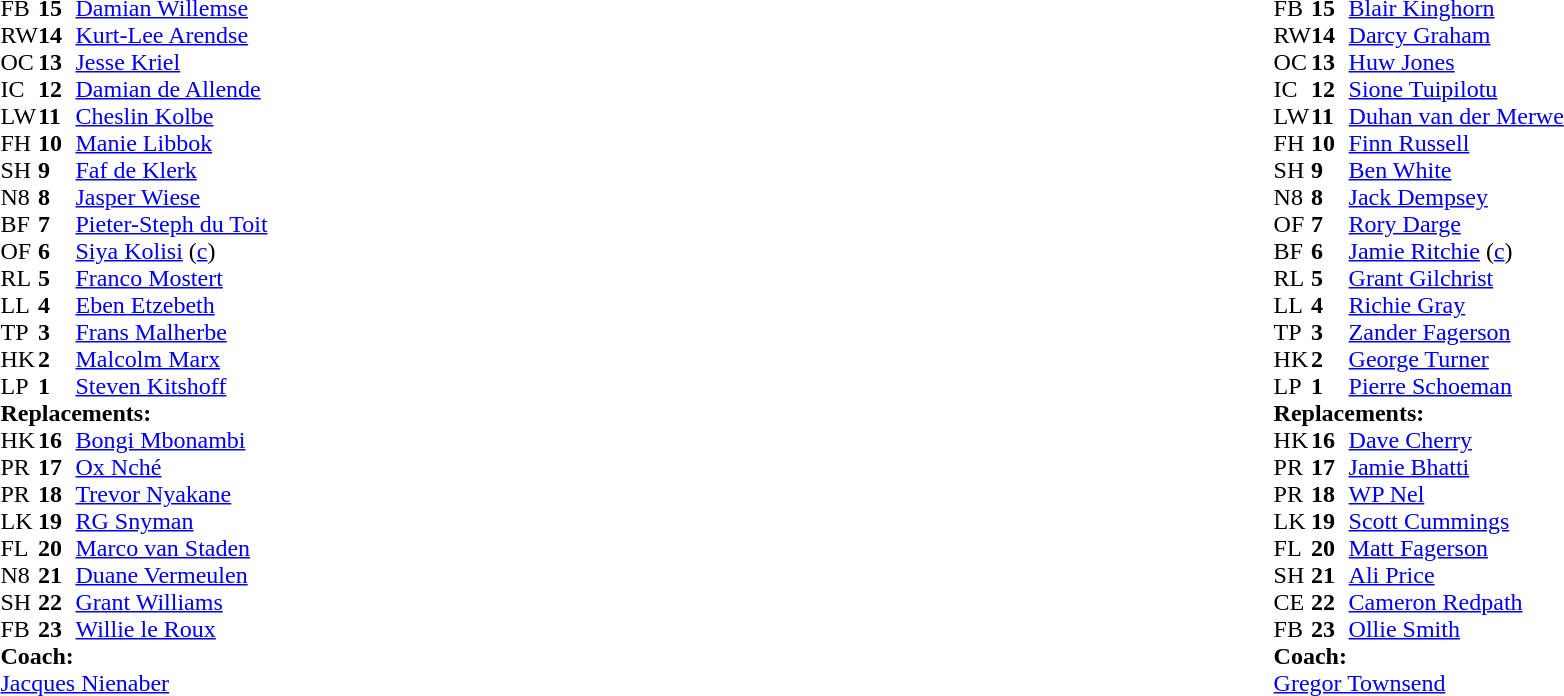<table style="width:100%;">
<tr>
<td style="vertical-align:top; width:50%;"><br><table style="font-size: 100%" cellspacing="0" cellpadding="0">
<tr>
<th width="25"></th>
<th width="25"></th>
</tr>
<tr>
<td>FB</td>
<td><strong>15</strong></td>
<td><a href='#'>Damian Willemse</a></td>
</tr>
<tr>
<td>RW</td>
<td><strong>14</strong></td>
<td><a href='#'>Kurt-Lee Arendse</a></td>
</tr>
<tr>
<td>OC</td>
<td><strong>13</strong></td>
<td><a href='#'>Jesse Kriel</a></td>
</tr>
<tr>
<td>IC</td>
<td><strong>12</strong></td>
<td><a href='#'>Damian de Allende</a></td>
</tr>
<tr>
<td>LW</td>
<td><strong>11</strong></td>
<td><a href='#'>Cheslin Kolbe</a></td>
</tr>
<tr>
<td>FH</td>
<td><strong>10</strong></td>
<td><a href='#'>Manie Libbok</a></td>
<td></td>
<td></td>
</tr>
<tr>
<td>SH</td>
<td><strong>9</strong></td>
<td><a href='#'>Faf de Klerk</a></td>
<td></td>
<td></td>
</tr>
<tr>
<td>N8</td>
<td><strong>8</strong></td>
<td><a href='#'>Jasper Wiese</a></td>
<td></td>
<td></td>
</tr>
<tr>
<td>BF</td>
<td><strong>7</strong></td>
<td><a href='#'>Pieter-Steph du Toit</a></td>
</tr>
<tr>
<td>OF</td>
<td><strong>6</strong></td>
<td><a href='#'>Siya Kolisi</a> (<a href='#'>c</a>)</td>
<td></td>
<td></td>
</tr>
<tr>
<td>RL</td>
<td><strong>5</strong></td>
<td><a href='#'>Franco Mostert</a></td>
</tr>
<tr>
<td>LL</td>
<td><strong>4</strong></td>
<td><a href='#'>Eben Etzebeth</a></td>
<td></td>
<td></td>
</tr>
<tr>
<td>TP</td>
<td><strong>3</strong></td>
<td><a href='#'>Frans Malherbe</a></td>
<td></td>
<td></td>
</tr>
<tr>
<td>HK</td>
<td><strong>2</strong></td>
<td><a href='#'>Malcolm Marx</a></td>
<td></td>
<td colspan=2></td>
<td></td>
</tr>
<tr>
<td>LP</td>
<td><strong>1</strong></td>
<td><a href='#'>Steven Kitshoff</a></td>
<td></td>
<td></td>
</tr>
<tr>
<td colspan="3"><strong>Replacements:</strong></td>
</tr>
<tr>
<td>HK</td>
<td><strong>16</strong></td>
<td><a href='#'>Bongi Mbonambi</a></td>
<td></td>
<td></td>
<td></td>
<td></td>
</tr>
<tr>
<td>PR</td>
<td><strong>17</strong></td>
<td><a href='#'>Ox Nché</a></td>
<td></td>
<td></td>
</tr>
<tr>
<td>PR</td>
<td><strong>18</strong></td>
<td><a href='#'>Trevor Nyakane</a></td>
<td></td>
<td></td>
</tr>
<tr>
<td>LK</td>
<td><strong>19</strong></td>
<td><a href='#'>RG Snyman</a></td>
<td></td>
<td></td>
</tr>
<tr>
<td>FL</td>
<td><strong>20</strong></td>
<td><a href='#'>Marco van Staden</a></td>
<td></td>
<td></td>
</tr>
<tr>
<td>N8</td>
<td><strong>21</strong></td>
<td><a href='#'>Duane Vermeulen</a></td>
<td></td>
<td></td>
</tr>
<tr>
<td>SH</td>
<td><strong>22</strong></td>
<td><a href='#'>Grant Williams</a></td>
<td></td>
<td></td>
</tr>
<tr>
<td>FB</td>
<td><strong>23</strong></td>
<td><a href='#'>Willie le Roux</a></td>
<td></td>
<td></td>
</tr>
<tr>
<td colspan="3"><strong>Coach:</strong></td>
</tr>
<tr>
<td colspan="3"> <a href='#'>Jacques Nienaber</a></td>
</tr>
</table>
</td>
<td style="vertical-align:top"></td>
<td style="vertical-align:top;width:50%"><br><table cellspacing="0" cellpadding="0" style="font-size:100%; margin:auto;">
<tr>
<th width="25"></th>
<th width="25"></th>
</tr>
<tr>
<td>FB</td>
<td><strong>15</strong></td>
<td><a href='#'>Blair Kinghorn</a></td>
</tr>
<tr>
<td>RW</td>
<td><strong>14</strong></td>
<td><a href='#'>Darcy Graham</a></td>
<td></td>
<td></td>
</tr>
<tr>
<td>OC</td>
<td><strong>13</strong></td>
<td><a href='#'>Huw Jones</a></td>
</tr>
<tr>
<td>IC</td>
<td><strong>12</strong></td>
<td><a href='#'>Sione Tuipilotu</a></td>
<td></td>
<td></td>
</tr>
<tr>
<td>LW</td>
<td><strong>11</strong></td>
<td><a href='#'>Duhan van der Merwe</a></td>
</tr>
<tr>
<td>FH</td>
<td><strong>10</strong></td>
<td><a href='#'>Finn Russell</a></td>
</tr>
<tr>
<td>SH</td>
<td><strong>9</strong></td>
<td><a href='#'>Ben White</a></td>
<td></td>
<td></td>
</tr>
<tr>
<td>N8</td>
<td><strong>8</strong></td>
<td><a href='#'>Jack Dempsey</a></td>
</tr>
<tr>
<td>OF</td>
<td><strong>7</strong></td>
<td><a href='#'>Rory Darge</a></td>
<td></td>
<td></td>
</tr>
<tr>
<td>BF</td>
<td><strong>6</strong></td>
<td><a href='#'>Jamie Ritchie</a> (<a href='#'>c</a>)</td>
</tr>
<tr>
<td>RL</td>
<td><strong>5</strong></td>
<td><a href='#'>Grant Gilchrist</a></td>
<td></td>
<td></td>
</tr>
<tr>
<td>LL</td>
<td><strong>4</strong></td>
<td><a href='#'>Richie Gray</a></td>
</tr>
<tr>
<td>TP</td>
<td><strong>3</strong></td>
<td><a href='#'>Zander Fagerson</a></td>
<td></td>
<td></td>
</tr>
<tr>
<td>HK</td>
<td><strong>2</strong></td>
<td><a href='#'>George Turner</a></td>
<td></td>
<td></td>
</tr>
<tr>
<td>LP</td>
<td><strong>1</strong></td>
<td><a href='#'>Pierre Schoeman</a></td>
<td></td>
<td></td>
</tr>
<tr>
<td colspan="3"><strong>Replacements:</strong></td>
</tr>
<tr>
<td>HK</td>
<td><strong>16</strong></td>
<td><a href='#'>Dave Cherry</a></td>
<td></td>
<td></td>
</tr>
<tr>
<td>PR</td>
<td><strong>17</strong></td>
<td><a href='#'>Jamie Bhatti</a></td>
<td></td>
<td></td>
</tr>
<tr>
<td>PR</td>
<td><strong>18</strong></td>
<td><a href='#'>WP Nel</a></td>
<td></td>
<td></td>
</tr>
<tr>
<td>LK</td>
<td><strong>19</strong></td>
<td><a href='#'>Scott Cummings</a></td>
<td></td>
<td></td>
</tr>
<tr>
<td>FL</td>
<td><strong>20</strong></td>
<td><a href='#'>Matt Fagerson</a></td>
<td></td>
<td></td>
</tr>
<tr>
<td>SH</td>
<td><strong>21</strong></td>
<td><a href='#'>Ali Price</a></td>
<td></td>
<td></td>
</tr>
<tr>
<td>CE</td>
<td><strong>22</strong></td>
<td><a href='#'>Cameron Redpath</a></td>
<td></td>
<td></td>
</tr>
<tr>
<td>FB</td>
<td><strong>23</strong></td>
<td><a href='#'>Ollie Smith</a></td>
<td></td>
<td></td>
</tr>
<tr>
<td colspan="3"><strong>Coach:</strong></td>
</tr>
<tr>
<td colspan="3"> <a href='#'>Gregor Townsend</a></td>
</tr>
</table>
</td>
</tr>
</table>
